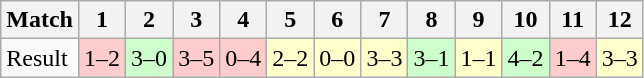<table class="wikitable">
<tr>
<th>Match</th>
<th>1</th>
<th>2</th>
<th>3</th>
<th>4</th>
<th>5</th>
<th>6</th>
<th>7</th>
<th>8</th>
<th>9</th>
<th>10</th>
<th>11</th>
<th>12</th>
</tr>
<tr>
<td>Result</td>
<td bgcolor="#FFCCCC">1–2</td>
<td bgcolor="#CCFFCC">3–0</td>
<td bgcolor="#FFCCCC">3–5</td>
<td bgcolor="#FFCCCC">0–4</td>
<td bgcolor="#FFFFCC">2–2</td>
<td bgcolor="#FFFFCC">0–0</td>
<td bgcolor="#FFFFCC">3–3</td>
<td bgcolor="#CCFFCC">3–1</td>
<td bgcolor="#FFFFCC">1–1</td>
<td bgcolor="#CCFFCC">4–2</td>
<td bgcolor="#FFCCCC">1–4</td>
<td bgcolor="#FFFFCC">3–3</td>
</tr>
</table>
